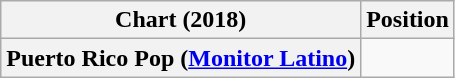<table class="wikitable plainrowheaders sortable" style="text-align:center">
<tr>
<th scope="col">Chart (2018)</th>
<th scope="col">Position</th>
</tr>
<tr>
<th scope="row">Puerto Rico Pop (<a href='#'>Monitor Latino</a>)</th>
<td></td>
</tr>
</table>
